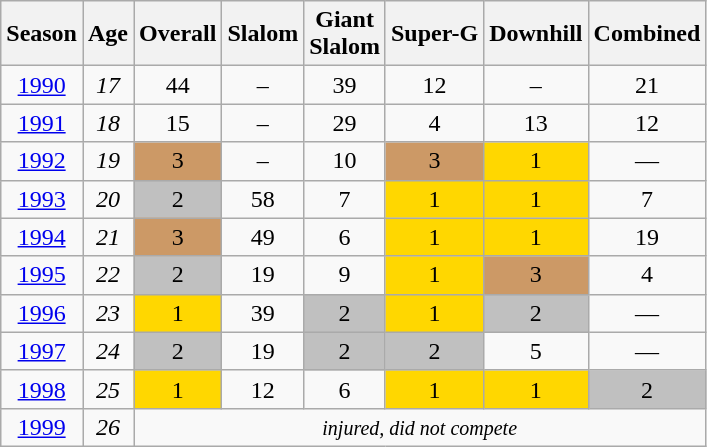<table class=wikitable style="text-align:center">
<tr>
<th>Season</th>
<th>Age</th>
<th>Overall</th>
<th>Slalom</th>
<th>Giant<br>Slalom</th>
<th>Super-G</th>
<th>Downhill</th>
<th>Combined</th>
</tr>
<tr>
<td><a href='#'>1990</a></td>
<td><em>17</em></td>
<td>44</td>
<td>–</td>
<td>39</td>
<td>12</td>
<td>–</td>
<td>21</td>
</tr>
<tr>
<td><a href='#'>1991</a></td>
<td><em>18</em></td>
<td>15</td>
<td>–</td>
<td>29</td>
<td>4</td>
<td>13</td>
<td>12</td>
</tr>
<tr>
<td><a href='#'>1992</a></td>
<td><em>19</em></td>
<td bgcolor="cc9966">3</td>
<td>–</td>
<td>10</td>
<td bgcolor="cc9966">3</td>
<td bgcolor="gold">1</td>
<td>—</td>
</tr>
<tr>
<td><a href='#'>1993</a></td>
<td><em>20</em></td>
<td bgcolor="silver">2</td>
<td>58</td>
<td>7</td>
<td bgcolor="gold">1</td>
<td bgcolor="gold">1</td>
<td>7</td>
</tr>
<tr>
<td><a href='#'>1994</a></td>
<td><em>21</em></td>
<td bgcolor="cc9966">3</td>
<td>49</td>
<td>6</td>
<td bgcolor="gold">1</td>
<td bgcolor="gold">1</td>
<td>19</td>
</tr>
<tr>
<td><a href='#'>1995</a></td>
<td><em>22</em></td>
<td bgcolor="silver">2</td>
<td>19</td>
<td>9</td>
<td bgcolor="gold">1</td>
<td bgcolor="cc9966">3</td>
<td>4</td>
</tr>
<tr>
<td><a href='#'>1996</a></td>
<td><em>23</em></td>
<td bgcolor="gold">1</td>
<td>39</td>
<td bgcolor="silver">2</td>
<td bgcolor="gold">1</td>
<td bgcolor="silver">2</td>
<td>—</td>
</tr>
<tr>
<td><a href='#'>1997</a></td>
<td><em>24</em></td>
<td bgcolor="silver">2</td>
<td>19</td>
<td bgcolor="silver">2</td>
<td bgcolor="silver">2</td>
<td>5</td>
<td>—</td>
</tr>
<tr>
<td><a href='#'>1998</a></td>
<td><em>25</em></td>
<td bgcolor="gold">1</td>
<td>12</td>
<td>6</td>
<td bgcolor="gold">1</td>
<td bgcolor="gold">1</td>
<td bgcolor="silver">2</td>
</tr>
<tr>
<td><a href='#'>1999</a></td>
<td><em>26</em></td>
<td colspan=6><small><em>injured, did not compete</em></small></td>
</tr>
</table>
